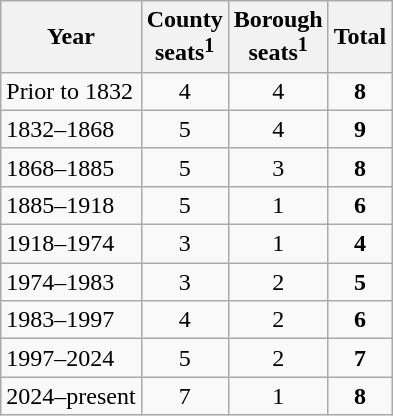<table class="wikitable">
<tr>
<th>Year</th>
<th>County<br>seats<strong><sup>1</sup></strong></th>
<th>Borough<br>seats<sup>1</sup></th>
<th>Total</th>
</tr>
<tr>
<td>Prior to 1832</td>
<td align="center">4</td>
<td align="center">4</td>
<td align="center"><strong>8</strong></td>
</tr>
<tr>
<td>1832–1868</td>
<td align="center">5</td>
<td align="center">4</td>
<td align="center"><strong>9</strong></td>
</tr>
<tr>
<td>1868–1885</td>
<td align="center">5</td>
<td align="center">3</td>
<td align="center"><strong>8</strong></td>
</tr>
<tr>
<td>1885–1918</td>
<td align="center">5</td>
<td align="center">1</td>
<td align="center"><strong>6</strong></td>
</tr>
<tr>
<td>1918–1974</td>
<td align="center">3</td>
<td align="center">1</td>
<td align="center"><strong>4</strong></td>
</tr>
<tr>
<td>1974–1983</td>
<td align="center">3</td>
<td align="center">2</td>
<td align="center"><strong>5</strong></td>
</tr>
<tr>
<td>1983–1997</td>
<td align="center">4</td>
<td align="center">2</td>
<td align="center"><strong>6</strong></td>
</tr>
<tr>
<td>1997–2024</td>
<td align="center">5</td>
<td align="center">2</td>
<td align="center"><strong>7</strong></td>
</tr>
<tr>
<td>2024–present</td>
<td align="center">7</td>
<td align="center">1</td>
<td align="center"><strong>8</strong></td>
</tr>
</table>
